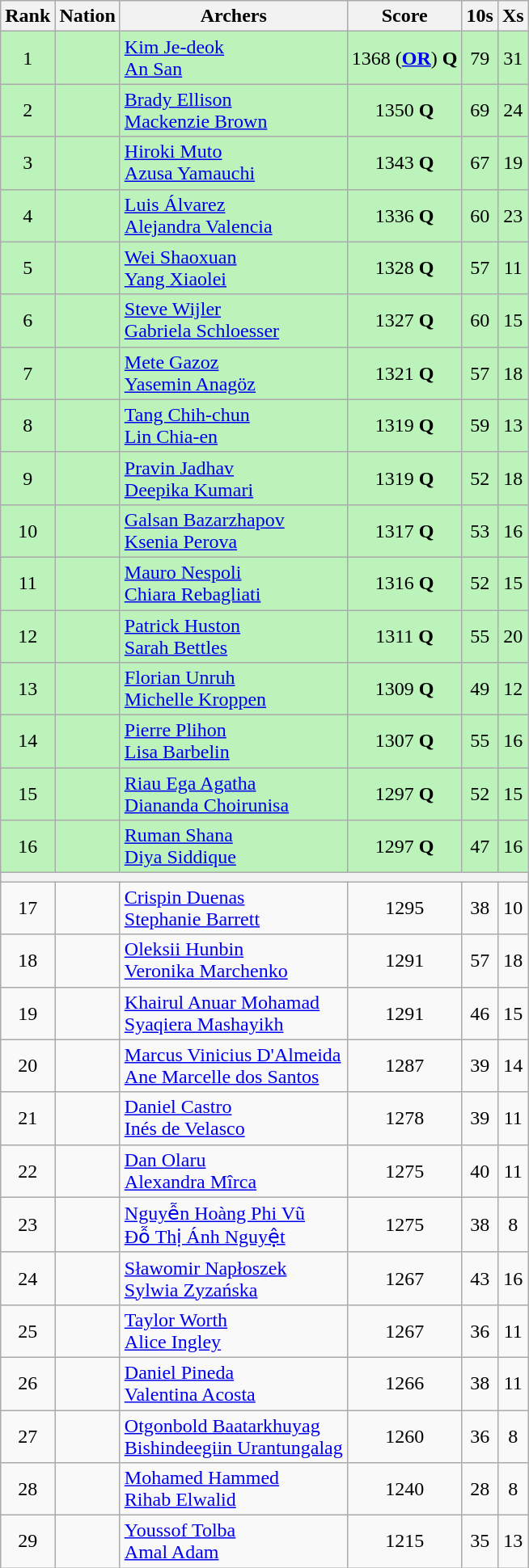<table class="wikitable sortable" style="text-align:center">
<tr>
<th>Rank</th>
<th>Nation</th>
<th>Archers</th>
<th>Score</th>
<th>10s</th>
<th>Xs</th>
</tr>
<tr bgcolor=#bbf3bb>
<td>1</td>
<td align="left"></td>
<td align="left"><a href='#'>Kim Je-deok</a><br><a href='#'>An San</a></td>
<td>1368 (<a href='#'><strong>OR</strong></a>) <strong>Q</strong></td>
<td>79</td>
<td>31</td>
</tr>
<tr bgcolor=#bbf3bb>
<td>2</td>
<td align="left"></td>
<td align="left"><a href='#'>Brady Ellison</a><br><a href='#'>Mackenzie Brown</a></td>
<td>1350 <strong>Q</strong></td>
<td>69</td>
<td>24</td>
</tr>
<tr bgcolor=#bbf3bb>
<td>3</td>
<td align="left"></td>
<td align="left"><a href='#'>Hiroki Muto</a><br><a href='#'>Azusa Yamauchi</a></td>
<td>1343 <strong>Q</strong></td>
<td>67</td>
<td>19</td>
</tr>
<tr bgcolor=#bbf3bb>
<td>4</td>
<td align="left"></td>
<td align="left"><a href='#'>Luis Álvarez</a><br><a href='#'>Alejandra Valencia</a></td>
<td>1336 <strong>Q</strong></td>
<td>60</td>
<td>23</td>
</tr>
<tr bgcolor=#bbf3bb>
<td>5</td>
<td align="left"></td>
<td align="left"><a href='#'>Wei Shaoxuan</a><br><a href='#'>Yang Xiaolei</a></td>
<td>1328 <strong>Q</strong></td>
<td>57</td>
<td>11</td>
</tr>
<tr bgcolor=#bbf3bb>
<td>6</td>
<td align="left"></td>
<td align="left"><a href='#'>Steve Wijler</a><br><a href='#'>Gabriela Schloesser</a></td>
<td>1327 <strong>Q</strong></td>
<td>60</td>
<td>15</td>
</tr>
<tr bgcolor=#bbf3bb>
<td>7</td>
<td align="left"></td>
<td align="left"><a href='#'>Mete Gazoz</a><br><a href='#'>Yasemin Anagöz</a></td>
<td>1321 <strong>Q</strong></td>
<td>57</td>
<td>18</td>
</tr>
<tr bgcolor=#bbf3bb>
<td>8</td>
<td align="left"></td>
<td align="left"><a href='#'>Tang Chih-chun</a><br><a href='#'>Lin Chia-en</a></td>
<td>1319 <strong>Q</strong></td>
<td>59</td>
<td>13</td>
</tr>
<tr bgcolor=#bbf3bb>
<td>9</td>
<td align="left"></td>
<td align="left"><a href='#'>Pravin Jadhav</a><br><a href='#'>Deepika Kumari</a></td>
<td>1319 <strong>Q</strong></td>
<td>52</td>
<td>18</td>
</tr>
<tr bgcolor=#bbf3bb>
<td>10</td>
<td align="left"></td>
<td align="left"><a href='#'>Galsan Bazarzhapov</a><br><a href='#'>Ksenia Perova</a></td>
<td>1317 <strong>Q</strong></td>
<td>53</td>
<td>16</td>
</tr>
<tr bgcolor=#bbf3bb>
<td>11</td>
<td align="left"></td>
<td align="left"><a href='#'>Mauro Nespoli</a><br><a href='#'>Chiara Rebagliati</a></td>
<td>1316 <strong>Q</strong></td>
<td>52</td>
<td>15</td>
</tr>
<tr bgcolor=#bbf3bb>
<td>12</td>
<td align="left"></td>
<td align="left"><a href='#'>Patrick Huston</a><br><a href='#'>Sarah Bettles</a></td>
<td>1311 <strong>Q</strong></td>
<td>55</td>
<td>20</td>
</tr>
<tr bgcolor=#bbf3bb>
<td>13</td>
<td align="left"></td>
<td align="left"><a href='#'>Florian Unruh</a><br><a href='#'>Michelle Kroppen</a></td>
<td>1309 <strong>Q</strong></td>
<td>49</td>
<td>12</td>
</tr>
<tr bgcolor=#bbf3bb>
<td>14</td>
<td align="left"></td>
<td align="left"><a href='#'>Pierre Plihon</a><br><a href='#'>Lisa Barbelin</a></td>
<td>1307 <strong>Q</strong></td>
<td>55</td>
<td>16</td>
</tr>
<tr bgcolor=#bbf3bb>
<td>15</td>
<td align="left"></td>
<td align="left"><a href='#'>Riau Ega Agatha</a><br><a href='#'>Diananda Choirunisa</a></td>
<td>1297 <strong>Q</strong></td>
<td>52</td>
<td>15</td>
</tr>
<tr bgcolor=#bbf3bb>
<td>16</td>
<td align="left"></td>
<td align="left"><a href='#'>Ruman Shana</a><br><a href='#'>Diya Siddique</a></td>
<td>1297 <strong>Q</strong></td>
<td>47</td>
<td>16</td>
</tr>
<tr>
<th colspan="6"></th>
</tr>
<tr>
<td>17</td>
<td align="left"></td>
<td align="left"><a href='#'>Crispin Duenas</a><br><a href='#'>Stephanie Barrett</a></td>
<td>1295</td>
<td>38</td>
<td>10</td>
</tr>
<tr>
<td>18</td>
<td align="left"></td>
<td align="left"><a href='#'>Oleksii Hunbin</a><br><a href='#'>Veronika Marchenko</a></td>
<td>1291</td>
<td>57</td>
<td>18</td>
</tr>
<tr>
<td>19</td>
<td align="left"></td>
<td align="left"><a href='#'>Khairul Anuar Mohamad</a><br><a href='#'>Syaqiera Mashayikh</a></td>
<td>1291</td>
<td>46</td>
<td>15</td>
</tr>
<tr>
<td>20</td>
<td align="left"></td>
<td align="left"><a href='#'>Marcus Vinicius D'Almeida</a><br><a href='#'>Ane Marcelle dos Santos</a></td>
<td>1287</td>
<td>39</td>
<td>14</td>
</tr>
<tr>
<td>21</td>
<td align="left"></td>
<td align="left"><a href='#'>Daniel Castro</a><br><a href='#'>Inés de Velasco</a></td>
<td>1278</td>
<td>39</td>
<td>11</td>
</tr>
<tr>
<td>22</td>
<td align="left"></td>
<td align="left"><a href='#'>Dan Olaru</a><br><a href='#'>Alexandra Mîrca</a></td>
<td>1275</td>
<td>40</td>
<td>11</td>
</tr>
<tr>
<td>23</td>
<td align="left"></td>
<td align="left"><a href='#'>Nguyễn Hoàng Phi Vũ</a><br><a href='#'>Đỗ Thị Ánh Nguyệt</a></td>
<td>1275</td>
<td>38</td>
<td>8</td>
</tr>
<tr>
<td>24</td>
<td align="left"></td>
<td align="left"><a href='#'>Sławomir Napłoszek</a><br><a href='#'>Sylwia Zyzańska</a></td>
<td>1267</td>
<td>43</td>
<td>16</td>
</tr>
<tr>
<td>25</td>
<td align="left"></td>
<td align="left"><a href='#'>Taylor Worth</a><br><a href='#'>Alice Ingley</a></td>
<td>1267</td>
<td>36</td>
<td>11</td>
</tr>
<tr>
<td>26</td>
<td align="left"></td>
<td align="left"><a href='#'>Daniel Pineda</a><br><a href='#'>Valentina Acosta</a></td>
<td>1266</td>
<td>38</td>
<td>11</td>
</tr>
<tr>
<td>27</td>
<td align="left"></td>
<td align="left"><a href='#'>Otgonbold Baatarkhuyag</a><br><a href='#'>Bishindeegiin Urantungalag</a></td>
<td>1260</td>
<td>36</td>
<td>8</td>
</tr>
<tr>
<td>28</td>
<td align="left"></td>
<td align="left"><a href='#'>Mohamed Hammed</a><br><a href='#'>Rihab Elwalid</a></td>
<td>1240</td>
<td>28</td>
<td>8</td>
</tr>
<tr>
<td>29</td>
<td align="left"></td>
<td align="left"><a href='#'>Youssof Tolba</a><br><a href='#'>Amal Adam</a></td>
<td>1215</td>
<td>35</td>
<td>13</td>
</tr>
</table>
